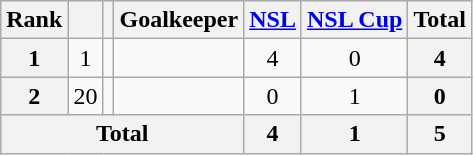<table class="wikitable sortable" style="text-align:center">
<tr>
<th>Rank</th>
<th></th>
<th></th>
<th>Goalkeeper</th>
<th><a href='#'>NSL</a></th>
<th><a href='#'>NSL Cup</a></th>
<th>Total</th>
</tr>
<tr>
<th>1</th>
<td>1</td>
<td></td>
<td align="left"></td>
<td>4</td>
<td>0</td>
<th>4</th>
</tr>
<tr>
<th>2</th>
<td>20</td>
<td></td>
<td align="left"></td>
<td>0</td>
<td>1</td>
<th>0</th>
</tr>
<tr>
<th colspan="4">Total</th>
<th>4</th>
<th>1</th>
<th>5</th>
</tr>
</table>
